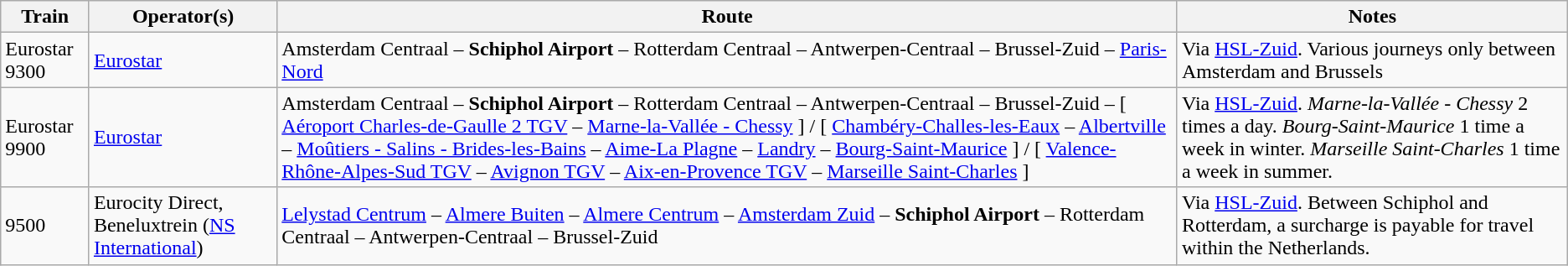<table class="wikitable">
<tr>
<th>Train</th>
<th>Operator(s)</th>
<th>Route</th>
<th>Notes</th>
</tr>
<tr>
<td>Eurostar 9300</td>
<td><a href='#'>Eurostar</a></td>
<td>Amsterdam Centraal – <strong>Schiphol Airport</strong> – Rotterdam Centraal – Antwerpen-Centraal – Brussel-Zuid – <a href='#'>Paris-Nord</a></td>
<td>Via <a href='#'>HSL-Zuid</a>. Various journeys only between Amsterdam and Brussels</td>
</tr>
<tr>
<td>Eurostar 9900</td>
<td><a href='#'>Eurostar</a></td>
<td>Amsterdam Centraal – <strong>Schiphol Airport</strong> – Rotterdam Centraal – Antwerpen-Centraal – Brussel-Zuid – [ <a href='#'>Aéroport Charles-de-Gaulle 2 TGV</a> – <a href='#'>Marne-la-Vallée - Chessy</a> ] / [ <a href='#'>Chambéry-Challes-les-Eaux</a> – <a href='#'>Albertville</a> – <a href='#'>Moûtiers - Salins - Brides-les-Bains</a> – <a href='#'>Aime-La Plagne</a> – <a href='#'>Landry</a> – <a href='#'>Bourg-Saint-Maurice</a> ] / [ <a href='#'>Valence-Rhône-Alpes-Sud TGV</a> – <a href='#'>Avignon TGV</a> – <a href='#'>Aix-en-Provence TGV</a> – <a href='#'>Marseille Saint-Charles</a> ]</td>
<td>Via <a href='#'>HSL-Zuid</a>. <em>Marne-la-Vallée - Chessy</em> 2 times a day. <em>Bourg-Saint-Maurice</em> 1 time a week in winter. <em>Marseille Saint-Charles</em> 1 time a week in summer.</td>
</tr>
<tr>
<td>9500</td>
<td>Eurocity Direct, Beneluxtrein (<a href='#'>NS International</a>)</td>
<td><a href='#'>Lelystad Centrum</a> – <a href='#'>Almere Buiten</a> – <a href='#'>Almere Centrum</a> – <a href='#'>Amsterdam Zuid</a> – <strong>Schiphol Airport</strong> – Rotterdam Centraal – Antwerpen-Centraal – Brussel-Zuid</td>
<td>Via <a href='#'>HSL-Zuid</a>. Between Schiphol and Rotterdam, a surcharge is payable for travel within the Netherlands.</td>
</tr>
</table>
